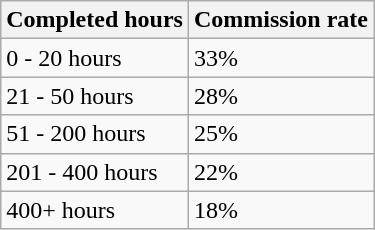<table class="wikitable">
<tr>
<th>Completed hours</th>
<th>Commission rate</th>
</tr>
<tr>
<td>0 - 20 hours</td>
<td>33%</td>
</tr>
<tr>
<td>21 - 50 hours</td>
<td>28%</td>
</tr>
<tr>
<td>51 - 200 hours</td>
<td>25%</td>
</tr>
<tr>
<td>201 - 400 hours</td>
<td>22%</td>
</tr>
<tr>
<td>400+ hours</td>
<td>18%</td>
</tr>
</table>
